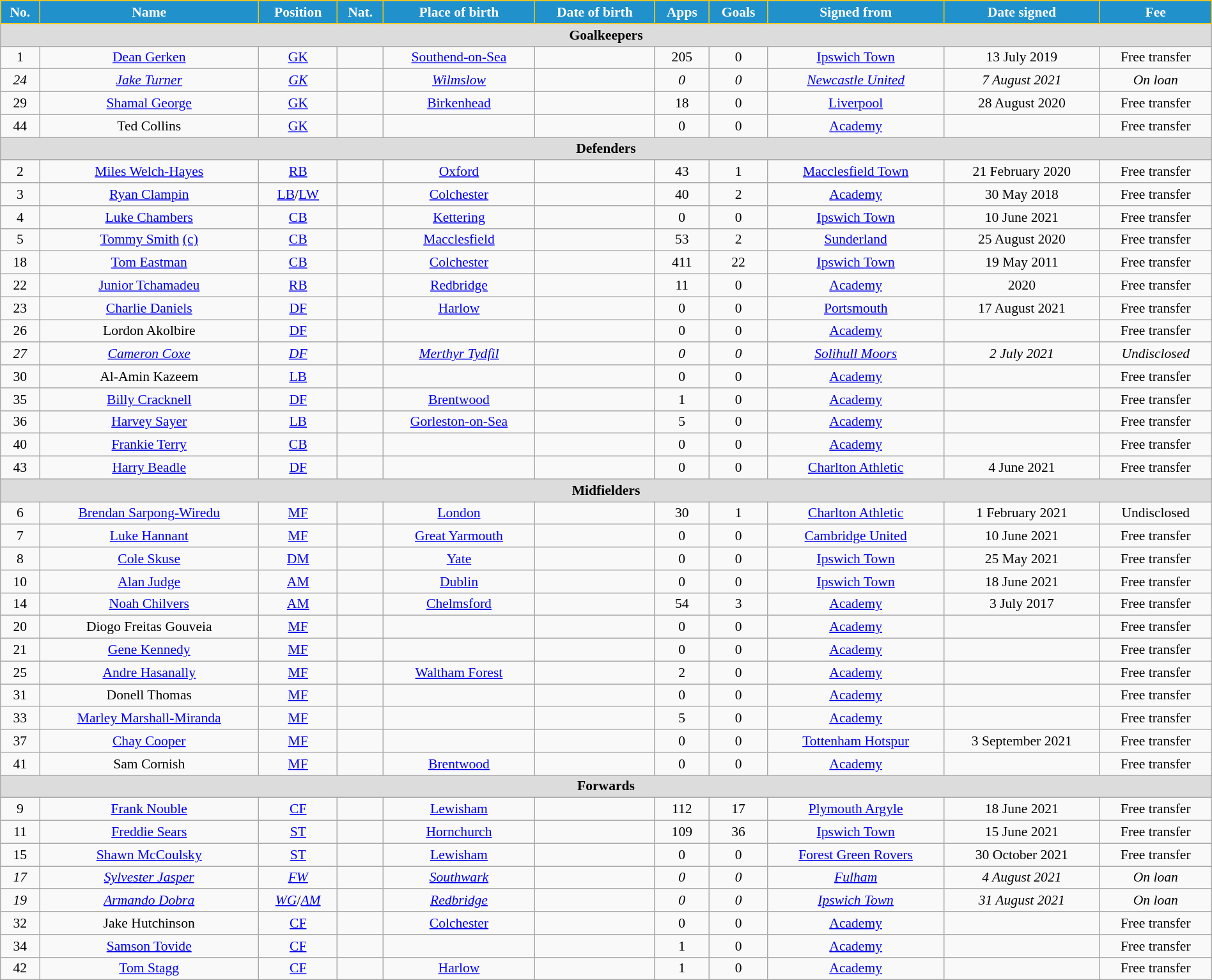<table class="wikitable" style="text-align:center; font-size:90%; width:100%;">
<tr>
<th style="background:#2191CC; color:white; border:1px solid #F7C408; text-align:center;">No.</th>
<th style="background:#2191CC; color:white; border:1px solid #F7C408; text-align:center;">Name</th>
<th style="background:#2191CC; color:white; border:1px solid #F7C408; text-align:center;">Position</th>
<th style="background:#2191CC; color:white; border:1px solid #F7C408; text-align:center;">Nat.</th>
<th style="background:#2191CC; color:white; border:1px solid #F7C408; text-align:center;">Place of birth</th>
<th style="background:#2191CC; color:white; border:1px solid #F7C408; text-align:center;">Date of birth</th>
<th style="background:#2191CC; color:white; border:1px solid #F7C408; text-align:center;">Apps</th>
<th style="background:#2191CC; color:white; border:1px solid #F7C408; text-align:center;">Goals</th>
<th style="background:#2191CC; color:white; border:1px solid #F7C408; text-align:center;">Signed from</th>
<th style="background:#2191CC; color:white; border:1px solid #F7C408; text-align:center;">Date signed</th>
<th style="background:#2191CC; color:white; border:1px solid #F7C408; text-align:center;">Fee</th>
</tr>
<tr>
<th colspan="13" style="background:#dcdcdc; text-align:center;">Goalkeepers</th>
</tr>
<tr>
<td>1</td>
<td><a href='#'>Dean Gerken</a></td>
<td><a href='#'>GK</a></td>
<td></td>
<td><a href='#'>Southend-on-Sea</a></td>
<td></td>
<td>205</td>
<td>0</td>
<td> <a href='#'>Ipswich Town</a></td>
<td>13 July 2019</td>
<td>Free transfer</td>
</tr>
<tr>
<td><em>24</em></td>
<td><em><a href='#'>Jake Turner</a></em></td>
<td><em><a href='#'>GK</a></em></td>
<td></td>
<td><em><a href='#'>Wilmslow</a></em></td>
<td><em></em></td>
<td><em>0</em></td>
<td><em>0</em></td>
<td> <em><a href='#'>Newcastle United</a></em></td>
<td><em>7 August 2021</em></td>
<td><em>On loan</em></td>
</tr>
<tr>
<td>29</td>
<td><a href='#'>Shamal George</a></td>
<td><a href='#'>GK</a></td>
<td></td>
<td><a href='#'>Birkenhead</a></td>
<td></td>
<td>18</td>
<td>0</td>
<td> <a href='#'>Liverpool</a></td>
<td>28 August 2020</td>
<td>Free transfer</td>
</tr>
<tr>
<td>44</td>
<td>Ted Collins</td>
<td><a href='#'>GK</a></td>
<td></td>
<td></td>
<td></td>
<td>0</td>
<td>0</td>
<td><a href='#'>Academy</a></td>
<td></td>
<td>Free transfer</td>
</tr>
<tr>
<th colspan="13" style="background:#dcdcdc; text-align:center;">Defenders</th>
</tr>
<tr>
<td>2</td>
<td><a href='#'>Miles Welch-Hayes</a></td>
<td><a href='#'>RB</a></td>
<td></td>
<td><a href='#'>Oxford</a></td>
<td></td>
<td>43</td>
<td>1</td>
<td> <a href='#'>Macclesfield Town</a></td>
<td>21 February 2020</td>
<td>Free transfer</td>
</tr>
<tr>
<td>3</td>
<td><a href='#'>Ryan Clampin</a></td>
<td><a href='#'>LB</a>/<a href='#'>LW</a></td>
<td></td>
<td><a href='#'>Colchester</a></td>
<td></td>
<td>40</td>
<td>2</td>
<td><a href='#'>Academy</a></td>
<td>30 May 2018</td>
<td>Free transfer</td>
</tr>
<tr>
<td>4</td>
<td><a href='#'>Luke Chambers</a></td>
<td><a href='#'>CB</a></td>
<td></td>
<td><a href='#'>Kettering</a></td>
<td></td>
<td>0</td>
<td>0</td>
<td> <a href='#'>Ipswich Town</a></td>
<td>10 June 2021</td>
<td>Free transfer</td>
</tr>
<tr>
<td>5</td>
<td><a href='#'>Tommy Smith</a> <a href='#'>(c)</a></td>
<td><a href='#'>CB</a></td>
<td></td>
<td> <a href='#'>Macclesfield</a></td>
<td></td>
<td>53</td>
<td>2</td>
<td> <a href='#'>Sunderland</a></td>
<td>25 August 2020</td>
<td>Free transfer</td>
</tr>
<tr>
<td>18</td>
<td><a href='#'>Tom Eastman</a></td>
<td><a href='#'>CB</a></td>
<td></td>
<td><a href='#'>Colchester</a></td>
<td></td>
<td>411</td>
<td>22</td>
<td> <a href='#'>Ipswich Town</a></td>
<td>19 May 2011</td>
<td>Free transfer</td>
</tr>
<tr>
<td>22</td>
<td><a href='#'>Junior Tchamadeu</a></td>
<td><a href='#'>RB</a></td>
<td></td>
<td><a href='#'>Redbridge</a></td>
<td></td>
<td>11</td>
<td>0</td>
<td><a href='#'>Academy</a></td>
<td>2020</td>
<td>Free transfer</td>
</tr>
<tr>
<td>23</td>
<td><a href='#'>Charlie Daniels</a></td>
<td><a href='#'>DF</a></td>
<td></td>
<td><a href='#'>Harlow</a></td>
<td></td>
<td>0</td>
<td>0</td>
<td> <a href='#'>Portsmouth</a></td>
<td>17 August 2021</td>
<td>Free transfer</td>
</tr>
<tr>
<td>26</td>
<td>Lordon Akolbire</td>
<td><a href='#'>DF</a></td>
<td></td>
<td></td>
<td></td>
<td>0</td>
<td>0</td>
<td><a href='#'>Academy</a></td>
<td></td>
<td>Free transfer</td>
</tr>
<tr>
<td><em>27</em></td>
<td><em><a href='#'>Cameron Coxe</a></em></td>
<td><em><a href='#'>DF</a></em></td>
<td></td>
<td><em><a href='#'>Merthyr Tydfil</a></em></td>
<td><em></em></td>
<td><em>0</em></td>
<td><em>0</em></td>
<td> <em><a href='#'>Solihull Moors</a></em></td>
<td><em>2 July 2021</em></td>
<td><em>Undisclosed</em></td>
</tr>
<tr>
<td>30</td>
<td>Al-Amin Kazeem</td>
<td><a href='#'>LB</a></td>
<td></td>
<td></td>
<td></td>
<td>0</td>
<td>0</td>
<td><a href='#'>Academy</a></td>
<td></td>
<td>Free transfer</td>
</tr>
<tr>
<td>35</td>
<td><a href='#'>Billy Cracknell</a></td>
<td><a href='#'>DF</a></td>
<td></td>
<td><a href='#'>Brentwood</a></td>
<td></td>
<td>1</td>
<td>0</td>
<td><a href='#'>Academy</a></td>
<td></td>
<td>Free transfer</td>
</tr>
<tr>
<td>36</td>
<td><a href='#'>Harvey Sayer</a></td>
<td><a href='#'>LB</a></td>
<td></td>
<td><a href='#'>Gorleston-on-Sea</a></td>
<td></td>
<td>5</td>
<td>0</td>
<td><a href='#'>Academy</a></td>
<td></td>
<td>Free transfer</td>
</tr>
<tr>
<td>40</td>
<td><a href='#'>Frankie Terry</a></td>
<td><a href='#'>CB</a></td>
<td></td>
<td></td>
<td></td>
<td>0</td>
<td>0</td>
<td><a href='#'>Academy</a></td>
<td></td>
<td>Free transfer</td>
</tr>
<tr>
<td>43</td>
<td><a href='#'>Harry Beadle</a></td>
<td><a href='#'>DF</a></td>
<td></td>
<td></td>
<td></td>
<td>0</td>
<td>0</td>
<td> <a href='#'>Charlton Athletic</a></td>
<td>4 June 2021</td>
<td>Free transfer</td>
</tr>
<tr>
<th colspan="13" style="background:#dcdcdc; text-align:center;">Midfielders</th>
</tr>
<tr>
<td>6</td>
<td><a href='#'>Brendan Sarpong-Wiredu</a></td>
<td><a href='#'>MF</a></td>
<td></td>
<td><a href='#'>London</a></td>
<td></td>
<td>30</td>
<td>1</td>
<td> <a href='#'>Charlton Athletic</a></td>
<td>1 February 2021</td>
<td>Undisclosed</td>
</tr>
<tr>
<td>7</td>
<td><a href='#'>Luke Hannant</a></td>
<td><a href='#'>MF</a></td>
<td></td>
<td><a href='#'>Great Yarmouth</a></td>
<td></td>
<td>0</td>
<td>0</td>
<td> <a href='#'>Cambridge United</a></td>
<td>10 June 2021</td>
<td>Free transfer</td>
</tr>
<tr>
<td>8</td>
<td><a href='#'>Cole Skuse</a></td>
<td><a href='#'>DM</a></td>
<td></td>
<td><a href='#'>Yate</a></td>
<td></td>
<td>0</td>
<td>0</td>
<td> <a href='#'>Ipswich Town</a></td>
<td>25 May 2021</td>
<td>Free transfer</td>
</tr>
<tr>
<td>10</td>
<td><a href='#'>Alan Judge</a></td>
<td><a href='#'>AM</a></td>
<td></td>
<td><a href='#'>Dublin</a></td>
<td></td>
<td>0</td>
<td>0</td>
<td> <a href='#'>Ipswich Town</a></td>
<td>18 June 2021</td>
<td>Free transfer</td>
</tr>
<tr>
<td>14</td>
<td><a href='#'>Noah Chilvers</a></td>
<td><a href='#'>AM</a></td>
<td></td>
<td><a href='#'>Chelmsford</a></td>
<td></td>
<td>54</td>
<td>3</td>
<td><a href='#'>Academy</a></td>
<td>3 July 2017</td>
<td>Free transfer</td>
</tr>
<tr>
<td>20</td>
<td>Diogo Freitas Gouveia</td>
<td><a href='#'>MF</a></td>
<td></td>
<td></td>
<td></td>
<td>0</td>
<td>0</td>
<td><a href='#'>Academy</a></td>
<td></td>
<td>Free transfer</td>
</tr>
<tr>
<td>21</td>
<td><a href='#'>Gene Kennedy</a></td>
<td><a href='#'>MF</a></td>
<td></td>
<td></td>
<td></td>
<td>0</td>
<td>0</td>
<td><a href='#'>Academy</a></td>
<td></td>
<td>Free transfer</td>
</tr>
<tr>
<td>25</td>
<td><a href='#'>Andre Hasanally</a></td>
<td><a href='#'>MF</a></td>
<td></td>
<td><a href='#'>Waltham Forest</a></td>
<td></td>
<td>2</td>
<td>0</td>
<td><a href='#'>Academy</a></td>
<td></td>
<td>Free transfer</td>
</tr>
<tr>
<td>31</td>
<td>Donell Thomas</td>
<td><a href='#'>MF</a></td>
<td></td>
<td></td>
<td></td>
<td>0</td>
<td>0</td>
<td><a href='#'>Academy</a></td>
<td></td>
<td>Free transfer</td>
</tr>
<tr>
<td>33</td>
<td><a href='#'>Marley Marshall-Miranda</a></td>
<td><a href='#'>MF</a></td>
<td></td>
<td></td>
<td></td>
<td>5</td>
<td>0</td>
<td><a href='#'>Academy</a></td>
<td></td>
<td>Free transfer</td>
</tr>
<tr>
<td>37</td>
<td><a href='#'>Chay Cooper</a></td>
<td><a href='#'>MF</a></td>
<td></td>
<td></td>
<td></td>
<td>0</td>
<td>0</td>
<td> <a href='#'>Tottenham Hotspur</a></td>
<td>3 September 2021</td>
<td>Free transfer</td>
</tr>
<tr>
<td>41</td>
<td>Sam Cornish</td>
<td><a href='#'>MF</a></td>
<td></td>
<td><a href='#'>Brentwood</a></td>
<td></td>
<td>0</td>
<td>0</td>
<td><a href='#'>Academy</a></td>
<td></td>
<td>Free transfer</td>
</tr>
<tr>
<th colspan="13" style="background:#dcdcdc; text-align:center;">Forwards</th>
</tr>
<tr>
<td>9</td>
<td><a href='#'>Frank Nouble</a></td>
<td><a href='#'>CF</a></td>
<td></td>
<td><a href='#'>Lewisham</a></td>
<td></td>
<td>112</td>
<td>17</td>
<td> <a href='#'>Plymouth Argyle</a></td>
<td>18 June 2021</td>
<td>Free transfer</td>
</tr>
<tr>
<td>11</td>
<td><a href='#'>Freddie Sears</a></td>
<td><a href='#'>ST</a></td>
<td></td>
<td><a href='#'>Hornchurch</a></td>
<td></td>
<td>109</td>
<td>36</td>
<td> <a href='#'>Ipswich Town</a></td>
<td>15 June 2021</td>
<td>Free transfer</td>
</tr>
<tr>
<td>15</td>
<td><a href='#'>Shawn McCoulsky</a></td>
<td><a href='#'>ST</a></td>
<td></td>
<td><a href='#'>Lewisham</a></td>
<td></td>
<td>0</td>
<td>0</td>
<td> <a href='#'>Forest Green Rovers</a></td>
<td>30 October 2021</td>
<td>Free transfer</td>
</tr>
<tr>
<td><em>17</em></td>
<td><em><a href='#'>Sylvester Jasper</a></em></td>
<td><em><a href='#'>FW</a></em></td>
<td></td>
<td> <em><a href='#'>Southwark</a></em></td>
<td><em></em></td>
<td><em>0</em></td>
<td><em>0</em></td>
<td> <em><a href='#'>Fulham</a></em></td>
<td><em>4 August 2021</em></td>
<td><em>On loan</em></td>
</tr>
<tr>
<td><em>19</em></td>
<td><em><a href='#'>Armando Dobra</a></em></td>
<td><em><a href='#'>WG</a></em>/<em><a href='#'>AM</a></em></td>
<td></td>
<td> <em><a href='#'>Redbridge</a></em></td>
<td><em></em></td>
<td><em>0</em></td>
<td><em>0</em></td>
<td> <em><a href='#'>Ipswich Town</a></em></td>
<td><em>31 August 2021</em></td>
<td><em>On loan</em></td>
</tr>
<tr>
<td>32</td>
<td>Jake Hutchinson</td>
<td><a href='#'>CF</a></td>
<td></td>
<td><a href='#'>Colchester</a></td>
<td></td>
<td>0</td>
<td>0</td>
<td><a href='#'>Academy</a></td>
<td></td>
<td>Free transfer</td>
</tr>
<tr>
<td>34</td>
<td><a href='#'>Samson Tovide</a></td>
<td><a href='#'>CF</a></td>
<td></td>
<td></td>
<td></td>
<td>1</td>
<td>0</td>
<td><a href='#'>Academy</a></td>
<td></td>
<td>Free transfer</td>
</tr>
<tr>
<td>42</td>
<td><a href='#'>Tom Stagg</a></td>
<td><a href='#'>CF</a></td>
<td></td>
<td><a href='#'>Harlow</a></td>
<td></td>
<td>1</td>
<td>0</td>
<td><a href='#'>Academy</a></td>
<td></td>
<td>Free transfer</td>
</tr>
</table>
